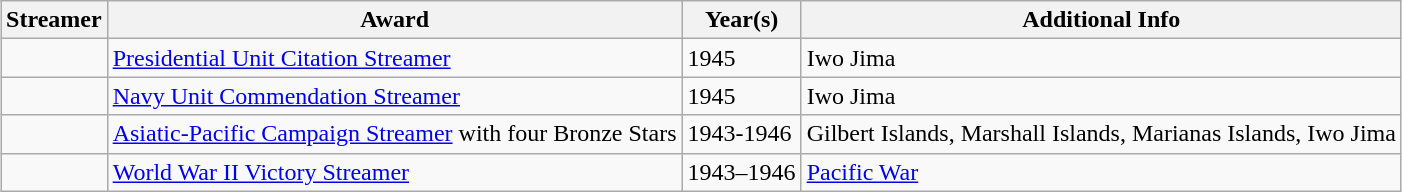<table class="wikitable" style="margin:auto;">
<tr>
<th>Streamer</th>
<th>Award</th>
<th>Year(s)</th>
<th>Additional Info</th>
</tr>
<tr>
<td></td>
<td><a href='#'>Presidential Unit Citation Streamer</a></td>
<td>1945</td>
<td>Iwo Jima</td>
</tr>
<tr>
<td></td>
<td><a href='#'>Navy Unit Commendation Streamer</a></td>
<td>1945</td>
<td>Iwo Jima</td>
</tr>
<tr>
<td></td>
<td><a href='#'>Asiatic-Pacific Campaign Streamer</a> with four Bronze Stars</td>
<td>1943-1946</td>
<td>Gilbert Islands, Marshall Islands, Marianas Islands, Iwo Jima</td>
</tr>
<tr>
<td></td>
<td><a href='#'>World War II Victory Streamer</a></td>
<td>1943–1946</td>
<td><a href='#'>Pacific War</a></td>
</tr>
</table>
